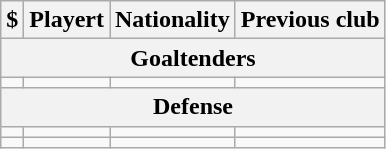<table class=wikitable>
<tr>
<th>$</th>
<th>Playert</th>
<th>Nationality</th>
<th>Previous club</th>
</tr>
<tr>
<th colspan=4>Goaltenders</th>
</tr>
<tr>
<td></td>
<td></td>
<td></td>
<td></td>
</tr>
<tr>
<th colspan=4>Defense</th>
</tr>
<tr>
<td></td>
<td></td>
<td></td>
<td></td>
</tr>
<tr>
<td></td>
<td></td>
<td></td>
<td></td>
</tr>
</table>
